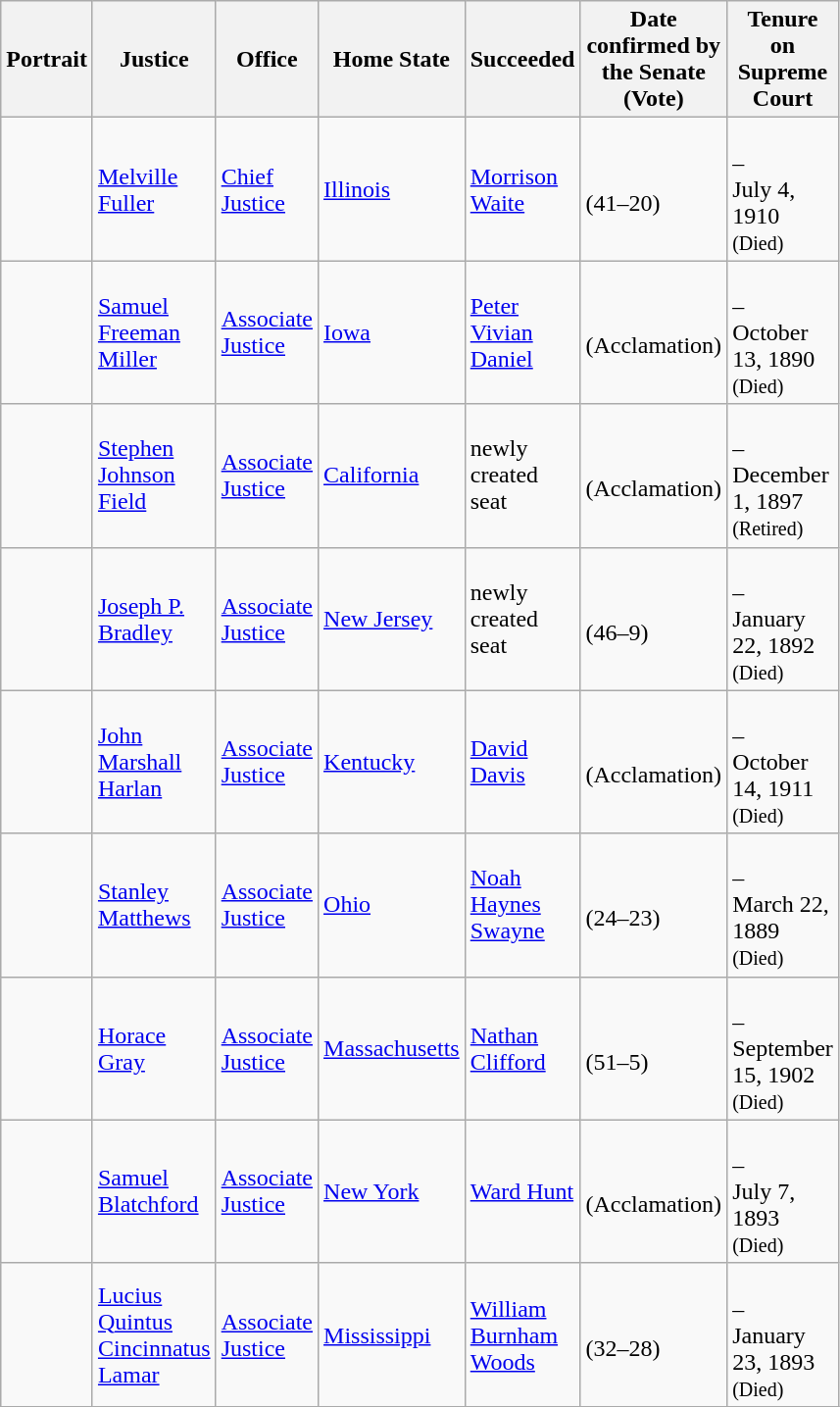<table class="wikitable sortable">
<tr>
<th scope="col" style="width: 10px;">Portrait</th>
<th scope="col" style="width: 10px;">Justice</th>
<th scope="col" style="width: 10px;">Office</th>
<th scope="col" style="width: 10px;">Home State</th>
<th scope="col" style="width: 10px;">Succeeded</th>
<th scope="col" style="width: 10px;">Date confirmed by the Senate<br>(Vote)</th>
<th scope="col" style="width: 10px;">Tenure on Supreme Court</th>
</tr>
<tr>
<td></td>
<td><a href='#'>Melville Fuller</a></td>
<td><a href='#'>Chief Justice</a></td>
<td><a href='#'>Illinois</a></td>
<td><a href='#'>Morrison Waite</a></td>
<td><br>(41–20)</td>
<td><br>–<br>July 4, 1910<br><small>(Died)</small></td>
</tr>
<tr>
<td></td>
<td><a href='#'>Samuel Freeman Miller</a></td>
<td><a href='#'>Associate Justice</a></td>
<td><a href='#'>Iowa</a></td>
<td><a href='#'>Peter Vivian Daniel</a></td>
<td><br>(Acclamation)</td>
<td><br>–<br>October 13, 1890<br><small>(Died)</small></td>
</tr>
<tr>
<td></td>
<td><a href='#'>Stephen Johnson Field</a></td>
<td><a href='#'>Associate Justice</a></td>
<td><a href='#'>California</a></td>
<td>newly created seat</td>
<td><br>(Acclamation)</td>
<td><br>–<br>December 1, 1897<br><small>(Retired)</small></td>
</tr>
<tr>
<td></td>
<td><a href='#'>Joseph P. Bradley</a></td>
<td><a href='#'>Associate Justice</a></td>
<td><a href='#'>New Jersey</a></td>
<td>newly created seat</td>
<td><br>(46–9)</td>
<td><br>–<br>January 22, 1892<br><small>(Died)</small></td>
</tr>
<tr>
<td></td>
<td><a href='#'>John Marshall Harlan</a></td>
<td><a href='#'>Associate Justice</a></td>
<td><a href='#'>Kentucky</a></td>
<td><a href='#'>David Davis</a></td>
<td><br>(Acclamation)</td>
<td><br>–<br>October 14, 1911<br><small>(Died)</small></td>
</tr>
<tr>
<td></td>
<td><a href='#'>Stanley Matthews</a></td>
<td><a href='#'>Associate Justice</a></td>
<td><a href='#'>Ohio</a></td>
<td><a href='#'>Noah Haynes Swayne</a></td>
<td><br>(24–23)</td>
<td><br>–<br>March 22, 1889<br><small>(Died)</small></td>
</tr>
<tr>
<td></td>
<td><a href='#'>Horace Gray</a></td>
<td><a href='#'>Associate Justice</a></td>
<td><a href='#'>Massachusetts</a></td>
<td><a href='#'>Nathan Clifford</a></td>
<td><br>(51–5)</td>
<td><br>–<br>September 15, 1902<br><small>(Died)</small></td>
</tr>
<tr>
<td></td>
<td><a href='#'>Samuel Blatchford</a></td>
<td><a href='#'>Associate Justice</a></td>
<td><a href='#'>New York</a></td>
<td><a href='#'>Ward Hunt</a></td>
<td><br>(Acclamation)</td>
<td><br>–<br>July 7, 1893<br><small>(Died)</small></td>
</tr>
<tr>
<td></td>
<td><a href='#'>Lucius Quintus Cincinnatus Lamar</a></td>
<td><a href='#'>Associate Justice</a></td>
<td><a href='#'>Mississippi</a></td>
<td><a href='#'>William Burnham Woods</a></td>
<td><br>(32–28)</td>
<td><br>–<br>January 23, 1893<br><small>(Died)</small></td>
</tr>
<tr>
</tr>
</table>
